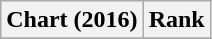<table class="wikitable sortable plainrowheaders" style="text-align:center">
<tr>
<th>Chart (2016)</th>
<th>Rank</th>
</tr>
<tr>
</tr>
</table>
